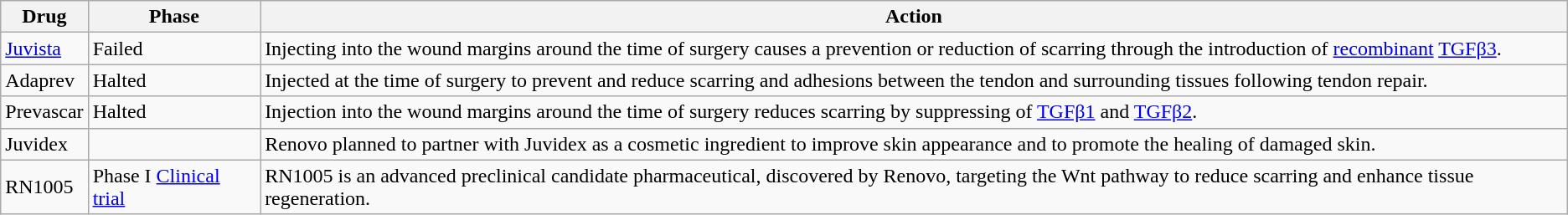<table class="wikitable">
<tr>
<th>Drug</th>
<th>Phase</th>
<th>Action</th>
</tr>
<tr>
<td><a href='#'>Juvista</a></td>
<td>Failed</td>
<td>Injecting into the wound margins around the time of surgery causes a prevention or reduction of scarring through the introduction of <a href='#'>recombinant</a> <a href='#'>TGFβ3</a>.</td>
</tr>
<tr>
<td>Adaprev</td>
<td>Halted</td>
<td>Injected at the time of surgery to prevent and reduce scarring and adhesions between the tendon and surrounding tissues following tendon repair.</td>
</tr>
<tr>
<td>Prevascar</td>
<td>Halted</td>
<td>Injection into the wound margins around the time of surgery reduces scarring by suppressing of <a href='#'>TGFβ1</a> and <a href='#'>TGFβ2</a>.</td>
</tr>
<tr>
<td>Juvidex</td>
<td></td>
<td>Renovo planned to partner with Juvidex as a cosmetic ingredient to improve skin appearance and to promote the healing of damaged skin.</td>
</tr>
<tr>
<td>RN1005</td>
<td>Phase I <a href='#'>Clinical trial</a></td>
<td>RN1005 is an advanced preclinical candidate pharmaceutical, discovered by Renovo, targeting the Wnt pathway to reduce scarring and enhance tissue regeneration.</td>
</tr>
</table>
